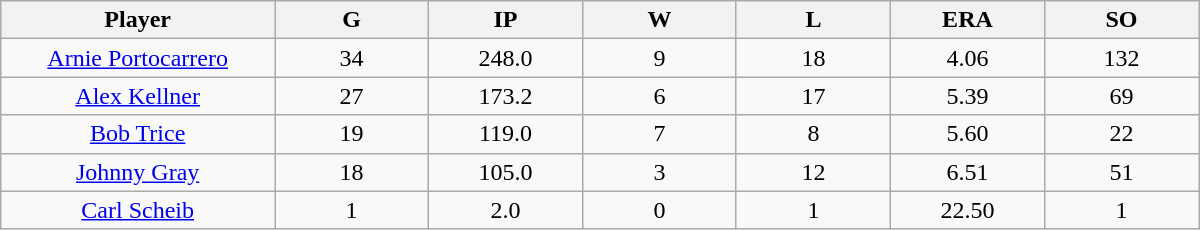<table class="wikitable sortable">
<tr>
<th bgcolor="#DDDDFF" width="16%">Player</th>
<th bgcolor="#DDDDFF" width="9%">G</th>
<th bgcolor="#DDDDFF" width="9%">IP</th>
<th bgcolor="#DDDDFF" width="9%">W</th>
<th bgcolor="#DDDDFF" width="9%">L</th>
<th bgcolor="#DDDDFF" width="9%">ERA</th>
<th bgcolor="#DDDDFF" width="9%">SO</th>
</tr>
<tr align="center">
<td><a href='#'>Arnie Portocarrero</a></td>
<td>34</td>
<td>248.0</td>
<td>9</td>
<td>18</td>
<td>4.06</td>
<td>132</td>
</tr>
<tr align=center>
<td><a href='#'>Alex Kellner</a></td>
<td>27</td>
<td>173.2</td>
<td>6</td>
<td>17</td>
<td>5.39</td>
<td>69</td>
</tr>
<tr align=center>
<td><a href='#'>Bob Trice</a></td>
<td>19</td>
<td>119.0</td>
<td>7</td>
<td>8</td>
<td>5.60</td>
<td>22</td>
</tr>
<tr align=center>
<td><a href='#'>Johnny Gray</a></td>
<td>18</td>
<td>105.0</td>
<td>3</td>
<td>12</td>
<td>6.51</td>
<td>51</td>
</tr>
<tr align=center>
<td><a href='#'>Carl Scheib</a></td>
<td>1</td>
<td>2.0</td>
<td>0</td>
<td>1</td>
<td>22.50</td>
<td>1</td>
</tr>
</table>
